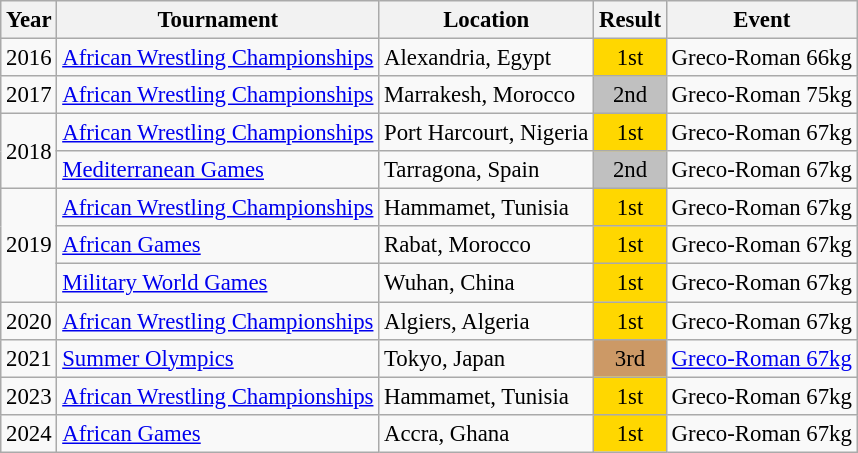<table class="wikitable" style="font-size:95%;">
<tr>
<th>Year</th>
<th>Tournament</th>
<th>Location</th>
<th>Result</th>
<th>Event</th>
</tr>
<tr>
<td>2016</td>
<td><a href='#'>African Wrestling Championships</a></td>
<td>Alexandria, Egypt</td>
<td align="center" bgcolor="gold">1st</td>
<td>Greco-Roman 66kg</td>
</tr>
<tr>
<td>2017</td>
<td><a href='#'>African Wrestling Championships</a></td>
<td>Marrakesh, Morocco</td>
<td align="center" bgcolor="silver">2nd</td>
<td>Greco-Roman 75kg</td>
</tr>
<tr>
<td rowspan=2>2018</td>
<td><a href='#'>African Wrestling Championships</a></td>
<td>Port Harcourt, Nigeria</td>
<td align="center" bgcolor="gold">1st</td>
<td>Greco-Roman 67kg</td>
</tr>
<tr>
<td><a href='#'>Mediterranean Games</a></td>
<td>Tarragona, Spain</td>
<td align="center" bgcolor="silver">2nd</td>
<td>Greco-Roman 67kg</td>
</tr>
<tr>
<td rowspan=3>2019</td>
<td><a href='#'>African Wrestling Championships</a></td>
<td>Hammamet, Tunisia</td>
<td align="center" bgcolor="gold">1st</td>
<td>Greco-Roman 67kg</td>
</tr>
<tr>
<td><a href='#'>African Games</a></td>
<td>Rabat, Morocco</td>
<td align="center" bgcolor="gold">1st</td>
<td>Greco-Roman 67kg</td>
</tr>
<tr>
<td><a href='#'>Military World Games</a></td>
<td>Wuhan, China</td>
<td align="center" bgcolor="gold">1st</td>
<td>Greco-Roman 67kg</td>
</tr>
<tr>
<td>2020</td>
<td><a href='#'>African Wrestling Championships</a></td>
<td>Algiers, Algeria</td>
<td align="center" bgcolor="gold">1st</td>
<td>Greco-Roman 67kg</td>
</tr>
<tr>
<td>2021</td>
<td><a href='#'>Summer Olympics</a></td>
<td>Tokyo, Japan</td>
<td align="center" bgcolor="cc9966">3rd</td>
<td><a href='#'>Greco-Roman 67kg</a></td>
</tr>
<tr>
<td>2023</td>
<td><a href='#'>African Wrestling Championships</a></td>
<td>Hammamet, Tunisia</td>
<td align="center" bgcolor="gold">1st</td>
<td>Greco-Roman 67kg</td>
</tr>
<tr>
<td>2024</td>
<td><a href='#'>African Games</a></td>
<td>Accra, Ghana</td>
<td align="center" bgcolor="gold">1st</td>
<td>Greco-Roman 67kg</td>
</tr>
</table>
